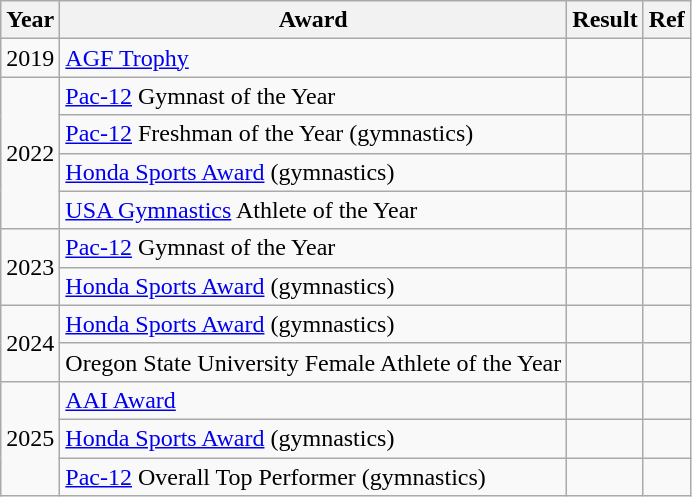<table class="wikitable">
<tr>
<th>Year</th>
<th>Award</th>
<th>Result</th>
<th>Ref</th>
</tr>
<tr>
<td>2019</td>
<td><a href='#'>AGF Trophy</a></td>
<td></td>
<td></td>
</tr>
<tr>
<td rowspan="4">2022</td>
<td><a href='#'>Pac-12</a> Gymnast of the Year</td>
<td></td>
<td></td>
</tr>
<tr>
<td><a href='#'>Pac-12</a> Freshman of the Year (gymnastics)</td>
<td></td>
<td></td>
</tr>
<tr>
<td><a href='#'>Honda Sports Award</a> (gymnastics)</td>
<td></td>
<td></td>
</tr>
<tr>
<td><a href='#'>USA Gymnastics</a> Athlete of the Year</td>
<td></td>
<td></td>
</tr>
<tr>
<td rowspan="2">2023</td>
<td><a href='#'>Pac-12</a> Gymnast of the Year</td>
<td></td>
<td></td>
</tr>
<tr>
<td><a href='#'>Honda Sports Award</a> (gymnastics)</td>
<td></td>
<td></td>
</tr>
<tr>
<td rowspan="2">2024</td>
<td><a href='#'>Honda Sports Award</a> (gymnastics)</td>
<td></td>
<td></td>
</tr>
<tr>
<td>Oregon State University Female Athlete of the Year</td>
<td></td>
<td></td>
</tr>
<tr>
<td rowspan="3">2025</td>
<td><a href='#'>AAI Award</a></td>
<td></td>
<td></td>
</tr>
<tr>
<td><a href='#'>Honda Sports Award</a> (gymnastics)</td>
<td></td>
<td></td>
</tr>
<tr>
<td><a href='#'>Pac-12</a> Overall Top Performer (gymnastics)</td>
<td></td>
<td></td>
</tr>
</table>
